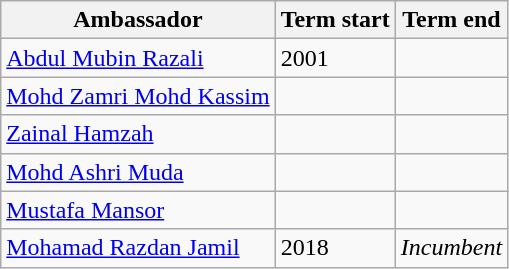<table class=wikitable>
<tr>
<th>Ambassador</th>
<th>Term start</th>
<th>Term end</th>
</tr>
<tr>
<td><a href='#'>Abdul Mubin Razali</a></td>
<td>2001</td>
<td></td>
</tr>
<tr>
<td><a href='#'>Mohd Zamri Mohd Kassim</a></td>
<td></td>
<td></td>
</tr>
<tr>
<td><a href='#'>Zainal Hamzah</a></td>
<td></td>
<td></td>
</tr>
<tr>
<td><a href='#'>Mohd Ashri Muda</a></td>
<td></td>
<td></td>
</tr>
<tr>
<td><a href='#'>Mustafa Mansor</a></td>
<td></td>
<td></td>
</tr>
<tr>
<td><a href='#'>Mohamad Razdan Jamil</a></td>
<td>2018</td>
<td><em>Incumbent</em></td>
</tr>
</table>
